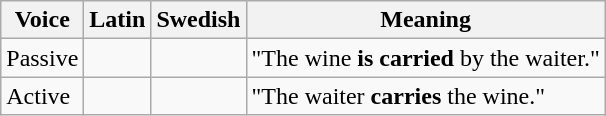<table class="wikitable">
<tr>
<th scope="col">Voice</th>
<th scope="col">Latin</th>
<th scope="col">Swedish</th>
<th scope="col">Meaning</th>
</tr>
<tr>
<td>Passive</td>
<td></td>
<td></td>
<td>"The wine <strong>is carried</strong> by the waiter."</td>
</tr>
<tr>
<td>Active</td>
<td></td>
<td></td>
<td>"The waiter <strong>carries</strong> the wine."</td>
</tr>
</table>
